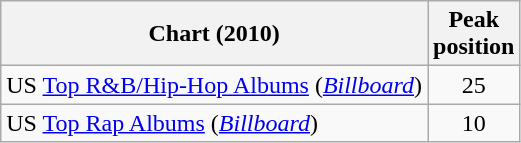<table class="wikitable">
<tr>
<th>Chart (2010)</th>
<th>Peak<br>position</th>
</tr>
<tr>
<td>US <a href='#'>Top R&B/Hip-Hop Albums</a> (<em><a href='#'>Billboard</a></em>)</td>
<td style="text-align:center;">25</td>
</tr>
<tr>
<td>US <a href='#'>Top Rap Albums</a> (<em><a href='#'>Billboard</a></em>)</td>
<td style="text-align:center;">10</td>
</tr>
</table>
